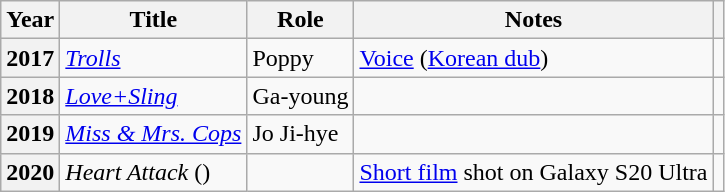<table class="wikitable plainrowheaders sortable">
<tr>
<th scope="col">Year</th>
<th scope="col">Title</th>
<th scope="col">Role</th>
<th scope="col">Notes</th>
<th scope="col" class="unsortable"></th>
</tr>
<tr>
<th scope="row">2017</th>
<td><a href='#'><em>Trolls</em></a></td>
<td>Poppy</td>
<td><a href='#'>Voice</a> (<a href='#'>Korean dub</a>)</td>
<td style="text-align:center"></td>
</tr>
<tr>
<th scope="row">2018</th>
<td><em><a href='#'>Love+Sling</a></em></td>
<td>Ga-young</td>
<td></td>
<td style="text-align:center"></td>
</tr>
<tr>
<th scope="row">2019</th>
<td><em><a href='#'>Miss & Mrs. Cops</a></em></td>
<td>Jo Ji-hye</td>
<td></td>
<td style="text-align:center"></td>
</tr>
<tr>
<th scope="row">2020</th>
<td><em>Heart Attack</em> ()</td>
<td></td>
<td><a href='#'>Short film</a> shot on Galaxy S20 Ultra</td>
<td style="text-align:center"></td>
</tr>
</table>
